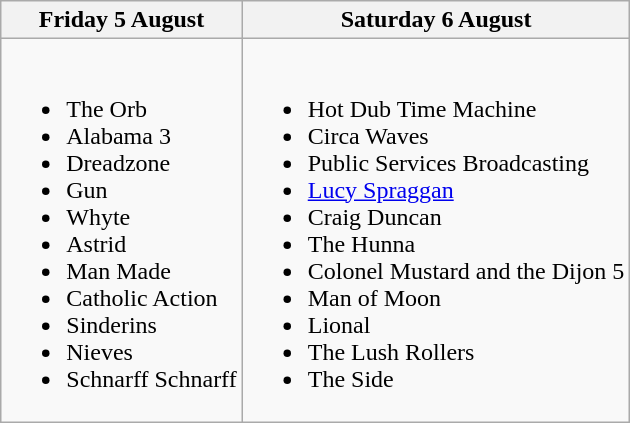<table class="wikitable">
<tr>
<th>Friday 5 August</th>
<th>Saturday 6 August</th>
</tr>
<tr>
<td><br><ul><li>The Orb</li><li>Alabama 3</li><li>Dreadzone</li><li>Gun</li><li>Whyte</li><li>Astrid</li><li>Man Made</li><li>Catholic Action</li><li>Sinderins</li><li>Nieves</li><li>Schnarff Schnarff</li></ul></td>
<td><br><ul><li>Hot Dub Time Machine</li><li>Circa Waves</li><li>Public Services Broadcasting</li><li><a href='#'>Lucy Spraggan</a></li><li>Craig Duncan</li><li>The Hunna</li><li>Colonel Mustard and the Dijon 5</li><li>Man of Moon</li><li>Lional</li><li>The Lush Rollers</li><li>The Side</li></ul></td>
</tr>
</table>
